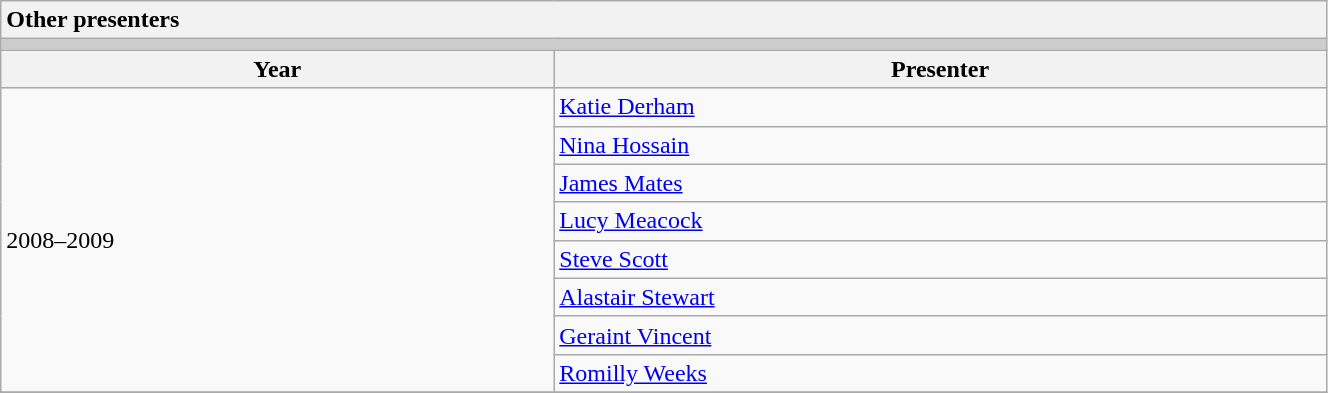<table class="wikitable collapsible collapsed" style="width:70%;">
<tr>
<th colspan="2" style="text-align:left;">Other presenters</th>
</tr>
<tr style="background:#ccc;">
<td colspan="2"></td>
</tr>
<tr>
<th>Year</th>
<th>Presenter</th>
</tr>
<tr>
<td rowspan=8>2008–2009</td>
<td><a href='#'>Katie Derham</a></td>
</tr>
<tr>
<td><a href='#'>Nina Hossain</a></td>
</tr>
<tr>
<td><a href='#'>James Mates</a></td>
</tr>
<tr>
<td><a href='#'>Lucy Meacock</a></td>
</tr>
<tr>
<td><a href='#'>Steve Scott</a></td>
</tr>
<tr>
<td><a href='#'>Alastair Stewart</a></td>
</tr>
<tr>
<td><a href='#'>Geraint Vincent</a></td>
</tr>
<tr>
<td><a href='#'>Romilly Weeks</a></td>
</tr>
<tr>
</tr>
</table>
